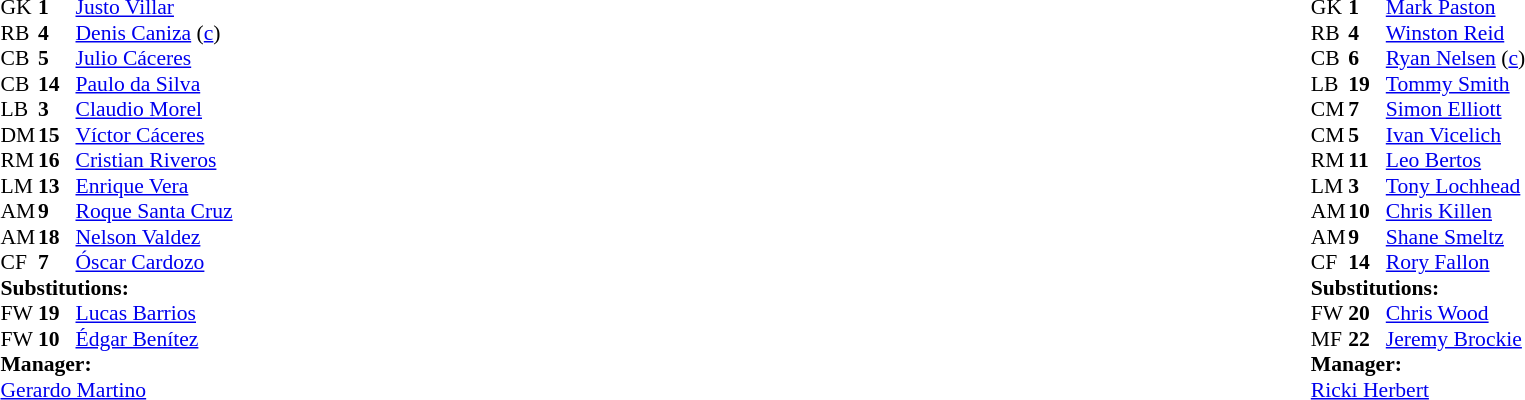<table width="100%">
<tr>
<td valign="top" width="40%"><br><table style="font-size: 90%" cellspacing="0" cellpadding="0">
<tr>
<th width="25"></th>
<th width="25"></th>
</tr>
<tr>
<td>GK</td>
<td><strong>1</strong></td>
<td><a href='#'>Justo Villar</a></td>
</tr>
<tr>
<td>RB</td>
<td><strong>4</strong></td>
<td><a href='#'>Denis Caniza</a> (<a href='#'>c</a>)</td>
</tr>
<tr>
<td>CB</td>
<td><strong>5</strong></td>
<td><a href='#'>Julio Cáceres</a></td>
</tr>
<tr>
<td>CB</td>
<td><strong>14</strong></td>
<td><a href='#'>Paulo da Silva</a></td>
</tr>
<tr>
<td>LB</td>
<td><strong>3</strong></td>
<td><a href='#'>Claudio Morel</a></td>
</tr>
<tr>
<td>DM</td>
<td><strong>15</strong></td>
<td><a href='#'>Víctor Cáceres</a></td>
<td></td>
</tr>
<tr>
<td>RM</td>
<td><strong>16</strong></td>
<td><a href='#'>Cristian Riveros</a></td>
</tr>
<tr>
<td>LM</td>
<td><strong>13</strong></td>
<td><a href='#'>Enrique Vera</a></td>
</tr>
<tr>
<td>AM</td>
<td><strong>9</strong></td>
<td><a href='#'>Roque Santa Cruz</a></td>
<td></td>
</tr>
<tr>
<td>AM</td>
<td><strong>18</strong></td>
<td><a href='#'>Nelson Valdez</a></td>
<td></td>
<td></td>
</tr>
<tr>
<td>CF</td>
<td><strong>7</strong></td>
<td><a href='#'>Óscar Cardozo</a></td>
<td></td>
<td></td>
</tr>
<tr>
<td colspan=3><strong>Substitutions:</strong></td>
</tr>
<tr>
<td>FW</td>
<td><strong>19</strong></td>
<td><a href='#'>Lucas Barrios</a></td>
<td></td>
<td></td>
</tr>
<tr>
<td>FW</td>
<td><strong>10</strong></td>
<td><a href='#'>Édgar Benítez</a></td>
<td></td>
<td></td>
</tr>
<tr>
<td colspan=3><strong>Manager:</strong></td>
</tr>
<tr>
<td colspan=3> <a href='#'>Gerardo Martino</a></td>
</tr>
</table>
</td>
<td valign="top"></td>
<td valign="top" width="50%"><br><table style="font-size: 90%" cellspacing="0" cellpadding="0" align="center">
<tr>
<th width=25></th>
<th width=25></th>
</tr>
<tr>
<td>GK</td>
<td><strong>1</strong></td>
<td><a href='#'>Mark Paston</a></td>
</tr>
<tr>
<td>RB</td>
<td><strong>4</strong></td>
<td><a href='#'>Winston Reid</a></td>
</tr>
<tr>
<td>CB</td>
<td><strong>6</strong></td>
<td><a href='#'>Ryan Nelsen</a> (<a href='#'>c</a>)</td>
<td></td>
</tr>
<tr>
<td>LB</td>
<td><strong>19</strong></td>
<td><a href='#'>Tommy Smith</a></td>
</tr>
<tr>
<td>CM</td>
<td><strong>7</strong></td>
<td><a href='#'>Simon Elliott</a></td>
</tr>
<tr>
<td>CM</td>
<td><strong>5</strong></td>
<td><a href='#'>Ivan Vicelich</a></td>
</tr>
<tr>
<td>RM</td>
<td><strong>11</strong></td>
<td><a href='#'>Leo Bertos</a></td>
</tr>
<tr>
<td>LM</td>
<td><strong>3</strong></td>
<td><a href='#'>Tony Lochhead</a></td>
</tr>
<tr>
<td>AM</td>
<td><strong>10</strong></td>
<td><a href='#'>Chris Killen</a></td>
<td></td>
<td></td>
</tr>
<tr>
<td>AM</td>
<td><strong>9</strong></td>
<td><a href='#'>Shane Smeltz</a></td>
</tr>
<tr>
<td>CF</td>
<td><strong>14</strong></td>
<td><a href='#'>Rory Fallon</a></td>
<td></td>
<td></td>
</tr>
<tr>
<td colspan=3><strong>Substitutions:</strong></td>
</tr>
<tr>
<td>FW</td>
<td><strong>20</strong></td>
<td><a href='#'>Chris Wood</a></td>
<td></td>
<td></td>
</tr>
<tr>
<td>MF</td>
<td><strong>22</strong></td>
<td><a href='#'>Jeremy Brockie</a></td>
<td></td>
<td></td>
</tr>
<tr>
<td colspan=3><strong>Manager:</strong></td>
</tr>
<tr>
<td colspan=4><a href='#'>Ricki Herbert</a></td>
</tr>
</table>
</td>
</tr>
</table>
